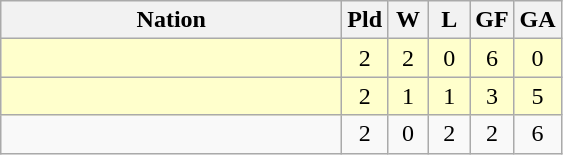<table class=wikitable style="text-align:center">
<tr>
<th width=220]]>Nation</th>
<th width=20]]>Pld</th>
<th width=20>W</th>
<th width=20]]>L</th>
<th width=20]]>GF</th>
<th width=20]]>GA</th>
</tr>
<tr bgcolor=#ffffcc>
<td align=left></td>
<td>2</td>
<td>2</td>
<td>0</td>
<td>6</td>
<td>0</td>
</tr>
<tr bgcolor=#ffffcc>
<td align=left></td>
<td>2</td>
<td>1</td>
<td>1</td>
<td>3</td>
<td>5</td>
</tr>
<tr>
<td align=left></td>
<td>2</td>
<td>0</td>
<td>2</td>
<td>2</td>
<td>6</td>
</tr>
</table>
